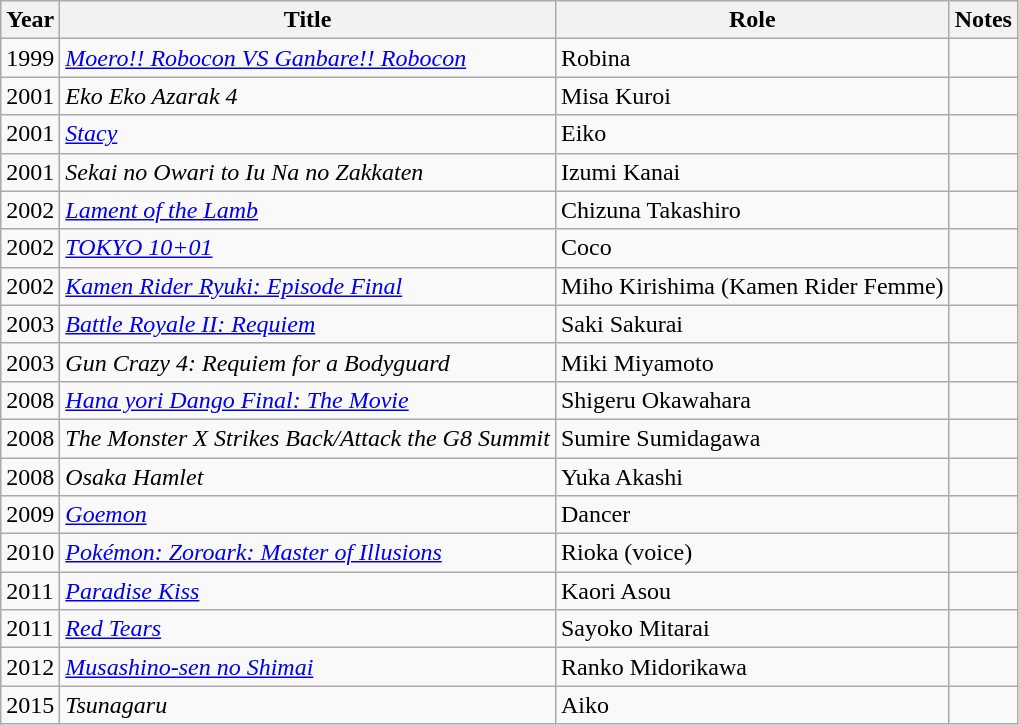<table class="wikitable sortable">
<tr>
<th>Year</th>
<th>Title</th>
<th>Role</th>
<th>Notes</th>
</tr>
<tr>
<td>1999</td>
<td><em><a href='#'>Moero!! Robocon VS Ganbare!! Robocon</a></em></td>
<td>Robina</td>
<td></td>
</tr>
<tr>
<td>2001</td>
<td><em>Eko Eko Azarak 4</em></td>
<td>Misa Kuroi</td>
<td></td>
</tr>
<tr>
<td>2001</td>
<td><em><a href='#'>Stacy</a></em></td>
<td>Eiko</td>
<td></td>
</tr>
<tr>
<td>2001</td>
<td><em>Sekai no Owari to Iu Na no Zakkaten</em></td>
<td>Izumi Kanai</td>
<td></td>
</tr>
<tr>
<td>2002</td>
<td><em><a href='#'>Lament of the Lamb</a></em></td>
<td>Chizuna Takashiro</td>
<td></td>
</tr>
<tr>
<td>2002</td>
<td><em><a href='#'>TOKYO 10+01</a></em></td>
<td>Coco</td>
<td></td>
</tr>
<tr>
<td>2002</td>
<td><em><a href='#'>Kamen Rider Ryuki: Episode Final</a></em></td>
<td>Miho Kirishima (Kamen Rider Femme)</td>
<td></td>
</tr>
<tr>
<td>2003</td>
<td><em><a href='#'>Battle Royale II: Requiem</a></em></td>
<td>Saki Sakurai</td>
<td></td>
</tr>
<tr>
<td>2003</td>
<td><em>Gun Crazy 4: Requiem for a Bodyguard</em></td>
<td>Miki Miyamoto</td>
<td></td>
</tr>
<tr>
<td>2008</td>
<td><em><a href='#'>Hana yori Dango Final: The Movie</a></em></td>
<td>Shigeru Okawahara</td>
<td></td>
</tr>
<tr>
<td>2008</td>
<td><em>The Monster X Strikes Back/Attack the G8 Summit</em></td>
<td>Sumire Sumidagawa</td>
<td></td>
</tr>
<tr>
<td>2008</td>
<td><em>Osaka Hamlet</em></td>
<td>Yuka Akashi</td>
<td></td>
</tr>
<tr>
<td>2009</td>
<td><em><a href='#'>Goemon</a></em></td>
<td>Dancer</td>
<td></td>
</tr>
<tr>
<td>2010</td>
<td><em><a href='#'>Pokémon: Zoroark: Master of Illusions</a></em></td>
<td>Rioka (voice)</td>
<td></td>
</tr>
<tr>
<td>2011</td>
<td><em><a href='#'>Paradise Kiss</a></em></td>
<td>Kaori Asou</td>
<td></td>
</tr>
<tr>
<td>2011</td>
<td><em><a href='#'>Red Tears</a></em></td>
<td>Sayoko Mitarai</td>
<td></td>
</tr>
<tr>
<td>2012</td>
<td><em><a href='#'>Musashino-sen no Shimai</a></em></td>
<td>Ranko Midorikawa</td>
<td></td>
</tr>
<tr>
<td>2015</td>
<td><em>Tsunagaru</em></td>
<td>Aiko</td>
<td></td>
</tr>
</table>
